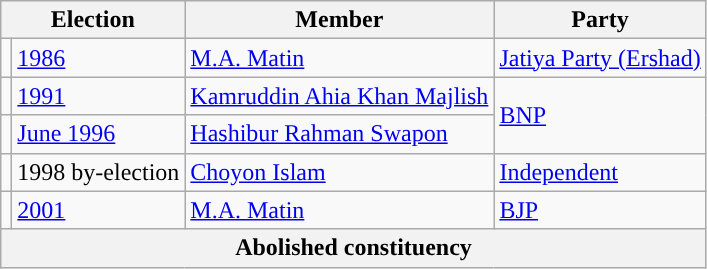<table class="wikitable">
<tr>
<th colspan="2">Election</th>
<th>Member</th>
<th>Party</th>
</tr>
<tr>
<td style="background-color:"></td>
<td><a href='#'>1986</a></td>
<td><a href='#'>M.A. Matin</a></td>
<td><a href='#'>Jatiya Party (Ershad)</a></td>
</tr>
<tr>
<td style="background-color:"></td>
<td><a href='#'>1991</a></td>
<td><a href='#'>Kamruddin Ahia Khan Majlish</a></td>
<td rowspan="2"><a href='#'>BNP</a></td>
</tr>
<tr>
<td style="background-color:"></td>
<td><a href='#'>June 1996</a></td>
<td><a href='#'>Hashibur Rahman Swapon</a></td>
</tr>
<tr>
<td style="background-color:"></td>
<td>1998 by-election</td>
<td><a href='#'>Choyon Islam</a></td>
<td><a href='#'>Independent</a></td>
</tr>
<tr>
<td style="background-color:"></td>
<td><a href='#'>2001</a></td>
<td><a href='#'>M.A. Matin</a></td>
<td><a href='#'>BJP</a></td>
</tr>
<tr>
<th colspan="4">Abolished constituency</th>
</tr>
</table>
